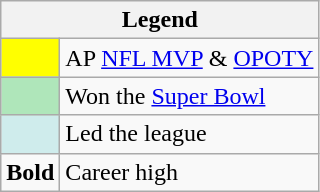<table class="wikitable mw-collapsible">
<tr>
<th colspan="2">Legend</th>
</tr>
<tr>
<td style="background:#FFFF00;"></td>
<td>AP <a href='#'>NFL MVP</a> & <a href='#'>OPOTY</a></td>
</tr>
<tr>
<td style="background:#afe6ba;"></td>
<td>Won the <a href='#'>Super Bowl</a></td>
</tr>
<tr>
<td style="background:#cfecec;"></td>
<td>Led the league</td>
</tr>
<tr>
<td><strong>Bold</strong></td>
<td>Career high</td>
</tr>
</table>
